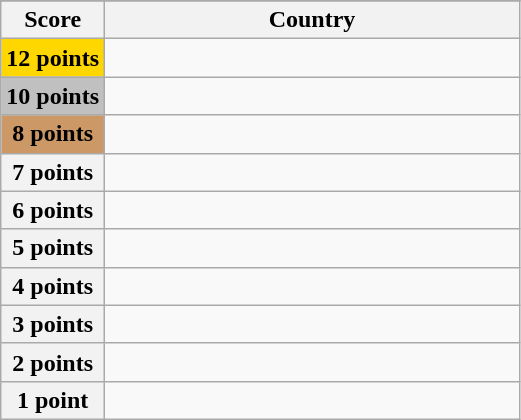<table class="wikitable">
<tr>
</tr>
<tr>
<th scope="col" width="20%">Score</th>
<th scope="col">Country</th>
</tr>
<tr>
<th scope="row" style="background:gold">12 points</th>
<td></td>
</tr>
<tr>
<th scope="row" style="background:silver">10 points</th>
<td></td>
</tr>
<tr>
<th scope="row" style="background:#CC9966">8 points</th>
<td></td>
</tr>
<tr>
<th scope="row">7 points</th>
<td></td>
</tr>
<tr>
<th scope="row">6 points</th>
<td></td>
</tr>
<tr>
<th scope="row">5 points</th>
<td></td>
</tr>
<tr>
<th scope="row">4 points</th>
<td></td>
</tr>
<tr>
<th scope="row">3 points</th>
<td></td>
</tr>
<tr>
<th scope="row">2 points</th>
<td></td>
</tr>
<tr>
<th scope="row">1 point</th>
<td></td>
</tr>
</table>
